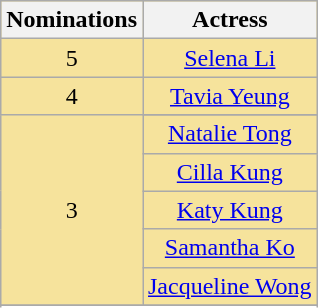<table class="wikitable" rowspan=2 style="text-align: center; background: #f6e39c">
<tr>
<th scope="col" width="55">Nominations</th>
<th scope="col" align="center">Actress</th>
</tr>
<tr>
<td rowspan=1 style="text-align:center;">5</td>
<td><a href='#'>Selena Li</a></td>
</tr>
<tr>
<td rowspan=1 style="text-align:center;">4</td>
<td><a href='#'>Tavia Yeung</a></td>
</tr>
<tr>
<td rowspan=6 style="text-align:center;">3</td>
</tr>
<tr>
<td><a href='#'>Natalie Tong</a></td>
</tr>
<tr>
<td><a href='#'>Cilla Kung</a></td>
</tr>
<tr>
<td><a href='#'>Katy Kung</a></td>
</tr>
<tr>
<td><a href='#'>Samantha Ko</a></td>
</tr>
<tr>
<td><a href='#'>Jacqueline Wong</a></td>
</tr>
<tr>
</tr>
<tr>
</tr>
</table>
